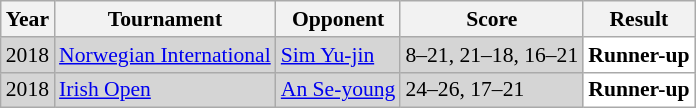<table class="sortable wikitable" style="font-size: 90%;">
<tr>
<th>Year</th>
<th>Tournament</th>
<th>Opponent</th>
<th>Score</th>
<th>Result</th>
</tr>
<tr style="background:#D5D5D5">
<td align="center">2018</td>
<td align="left"><a href='#'>Norwegian International</a></td>
<td align="left"> <a href='#'>Sim Yu-jin</a></td>
<td align="left">8–21, 21–18, 16–21</td>
<td style="text-align:left; background:white"> <strong>Runner-up</strong></td>
</tr>
<tr style="background:#D5D5D5">
<td align="center">2018</td>
<td align="left"><a href='#'>Irish Open</a></td>
<td align="left"> <a href='#'>An Se-young</a></td>
<td align="left">24–26, 17–21</td>
<td style="text-align:left; background:white"> <strong>Runner-up</strong></td>
</tr>
</table>
